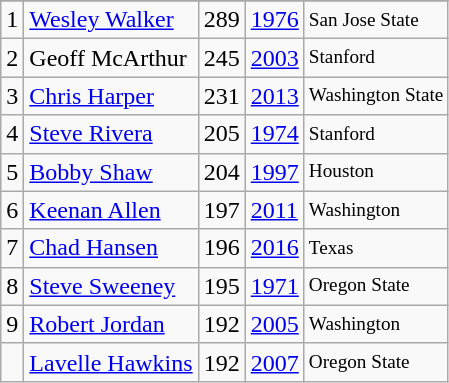<table class="wikitable">
<tr>
</tr>
<tr>
<td>1</td>
<td><a href='#'>Wesley Walker</a></td>
<td>289</td>
<td><a href='#'>1976</a></td>
<td style="font-size:80%;">San Jose State</td>
</tr>
<tr>
<td>2</td>
<td>Geoff McArthur</td>
<td>245</td>
<td><a href='#'>2003</a></td>
<td style="font-size:80%;">Stanford</td>
</tr>
<tr>
<td>3</td>
<td><a href='#'>Chris Harper</a></td>
<td>231</td>
<td><a href='#'>2013</a></td>
<td style="font-size:80%;">Washington State</td>
</tr>
<tr>
<td>4</td>
<td><a href='#'>Steve Rivera</a></td>
<td>205</td>
<td><a href='#'>1974</a></td>
<td style="font-size:80%;">Stanford</td>
</tr>
<tr>
<td>5</td>
<td><a href='#'>Bobby Shaw</a></td>
<td>204</td>
<td><a href='#'>1997</a></td>
<td style="font-size:80%;">Houston</td>
</tr>
<tr>
<td>6</td>
<td><a href='#'>Keenan Allen</a></td>
<td>197</td>
<td><a href='#'>2011</a></td>
<td style="font-size:80%;">Washington</td>
</tr>
<tr>
<td>7</td>
<td><a href='#'>Chad Hansen</a></td>
<td>196</td>
<td><a href='#'>2016</a></td>
<td style="font-size:80%;">Texas</td>
</tr>
<tr>
<td>8</td>
<td><a href='#'>Steve Sweeney</a></td>
<td>195</td>
<td><a href='#'>1971</a></td>
<td style="font-size:80%;">Oregon State</td>
</tr>
<tr>
<td>9</td>
<td><a href='#'>Robert Jordan</a></td>
<td>192</td>
<td><a href='#'>2005</a></td>
<td style="font-size:80%;">Washington</td>
</tr>
<tr>
<td></td>
<td><a href='#'>Lavelle Hawkins</a></td>
<td>192</td>
<td><a href='#'>2007</a></td>
<td style="font-size:80%;">Oregon State</td>
</tr>
</table>
